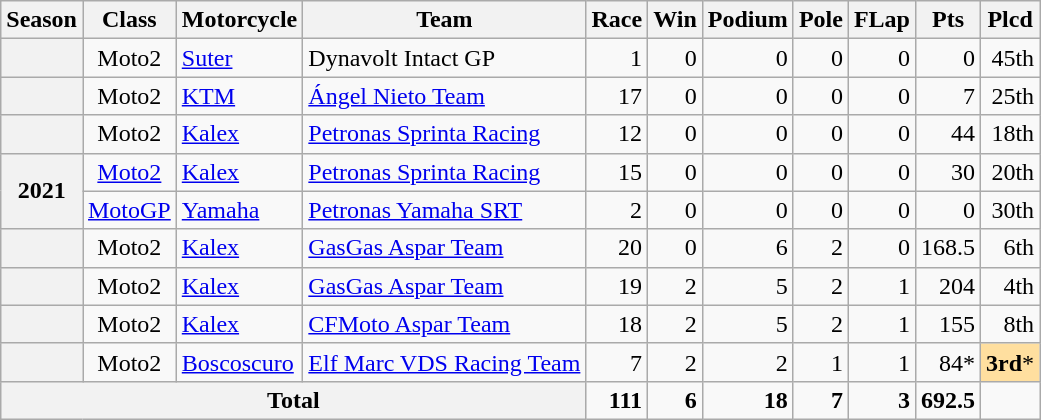<table class="wikitable" style="text-align:right;">
<tr>
<th>Season</th>
<th>Class</th>
<th>Motorcycle</th>
<th>Team</th>
<th>Race</th>
<th>Win</th>
<th>Podium</th>
<th>Pole</th>
<th>FLap</th>
<th>Pts</th>
<th>Plcd</th>
</tr>
<tr>
<th></th>
<td style="text-align:center;">Moto2</td>
<td style="text-align:left;"><a href='#'>Suter</a></td>
<td style="text-align:left;">Dynavolt Intact GP</td>
<td>1</td>
<td>0</td>
<td>0</td>
<td>0</td>
<td>0</td>
<td>0</td>
<td>45th</td>
</tr>
<tr>
<th></th>
<td style="text-align:center;">Moto2</td>
<td style="text-align:left;"><a href='#'>KTM</a></td>
<td style="text-align:left;"><a href='#'>Ángel Nieto Team</a></td>
<td>17</td>
<td>0</td>
<td>0</td>
<td>0</td>
<td>0</td>
<td>7</td>
<td>25th</td>
</tr>
<tr>
<th></th>
<td style="text-align:center;">Moto2</td>
<td style="text-align:left;"><a href='#'>Kalex</a></td>
<td style="text-align:left;"><a href='#'>Petronas Sprinta Racing</a></td>
<td>12</td>
<td>0</td>
<td>0</td>
<td>0</td>
<td>0</td>
<td>44</td>
<td>18th</td>
</tr>
<tr>
<th rowspan="2">2021</th>
<td style="text-align:center;"><a href='#'>Moto2</a></td>
<td style="text-align:left;"><a href='#'>Kalex</a></td>
<td style="text-align:left;"><a href='#'>Petronas Sprinta Racing</a></td>
<td>15</td>
<td>0</td>
<td>0</td>
<td>0</td>
<td>0</td>
<td>30</td>
<td>20th</td>
</tr>
<tr>
<td style="text-align:center;"><a href='#'>MotoGP</a></td>
<td style="text-align:left;"><a href='#'>Yamaha</a></td>
<td style="text-align:left;"><a href='#'>Petronas Yamaha SRT</a></td>
<td>2</td>
<td>0</td>
<td>0</td>
<td>0</td>
<td>0</td>
<td>0</td>
<td>30th</td>
</tr>
<tr>
<th></th>
<td style="text-align:center;">Moto2</td>
<td style="text-align:left;"><a href='#'>Kalex</a></td>
<td style="text-align:left;"><a href='#'>GasGas Aspar Team</a></td>
<td>20</td>
<td>0</td>
<td>6</td>
<td>2</td>
<td>0</td>
<td>168.5</td>
<td>6th</td>
</tr>
<tr>
<th></th>
<td style="text-align:center;">Moto2</td>
<td style="text-align:left;"><a href='#'>Kalex</a></td>
<td style="text-align:left;"><a href='#'>GasGas Aspar Team</a></td>
<td>19</td>
<td>2</td>
<td>5</td>
<td>2</td>
<td>1</td>
<td>204</td>
<td>4th</td>
</tr>
<tr>
<th></th>
<td style="text-align:center;">Moto2</td>
<td style="text-align:left;"><a href='#'>Kalex</a></td>
<td style="text-align:left;"><a href='#'>CFMoto Aspar Team</a></td>
<td>18</td>
<td>2</td>
<td>5</td>
<td>2</td>
<td>1</td>
<td>155</td>
<td>8th</td>
</tr>
<tr>
<th></th>
<td style="text-align:center;">Moto2</td>
<td style="text-align:left;"><a href='#'>Boscoscuro</a></td>
<td style="text-align:left;"><a href='#'>Elf Marc VDS Racing Team</a></td>
<td>7</td>
<td>2</td>
<td>2</td>
<td>1</td>
<td>1</td>
<td>84*</td>
<td style="background:#FFDF9F;"><strong>3rd</strong>*</td>
</tr>
<tr>
<th colspan="4">Total</th>
<td><strong>111</strong></td>
<td><strong>6</strong></td>
<td><strong>18</strong></td>
<td><strong>7</strong></td>
<td><strong>3</strong></td>
<td><strong>692.5</strong></td>
<td></td>
</tr>
</table>
